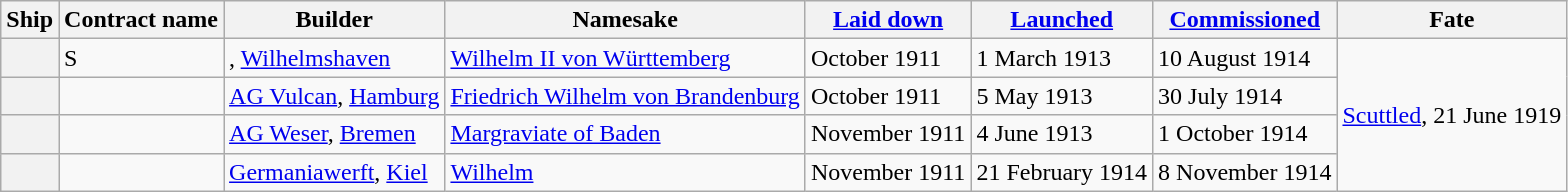<table class="wikitable plainrowheaders">
<tr>
<th scope="col">Ship</th>
<th scope="col">Contract name</th>
<th scope="col">Builder</th>
<th scope="col">Namesake</th>
<th scope="col"><a href='#'>Laid down</a></th>
<th scope="col"><a href='#'>Launched</a></th>
<th scope="col"><a href='#'>Commissioned</a></th>
<th scope="col">Fate</th>
</tr>
<tr>
<th scope="row"></th>
<td>S</td>
<td>, <a href='#'>Wilhelmshaven</a></td>
<td> <a href='#'>Wilhelm II von Württemberg</a></td>
<td>October 1911</td>
<td>1 March 1913</td>
<td>10 August 1914</td>
<td rowspan=4><a href='#'>Scuttled</a>, 21 June 1919</td>
</tr>
<tr>
<th scope="row"></th>
<td> </td>
<td><a href='#'>AG Vulcan</a>, <a href='#'>Hamburg</a></td>
<td> <a href='#'>Friedrich Wilhelm von Brandenburg</a></td>
<td>October 1911</td>
<td>5 May 1913</td>
<td>30 July 1914</td>
</tr>
<tr>
<th scope="row"></th>
<td> </td>
<td><a href='#'>AG Weser</a>, <a href='#'>Bremen</a></td>
<td><a href='#'>Margraviate of Baden</a></td>
<td>November 1911</td>
<td>4 June 1913</td>
<td>1 October 1914</td>
</tr>
<tr>
<th scope="row"></th>
<td> </td>
<td><a href='#'>Germaniawerft</a>, <a href='#'>Kiel</a></td>
<td> <a href='#'>Wilhelm</a></td>
<td>November 1911</td>
<td>21 February 1914</td>
<td>8 November 1914</td>
</tr>
</table>
